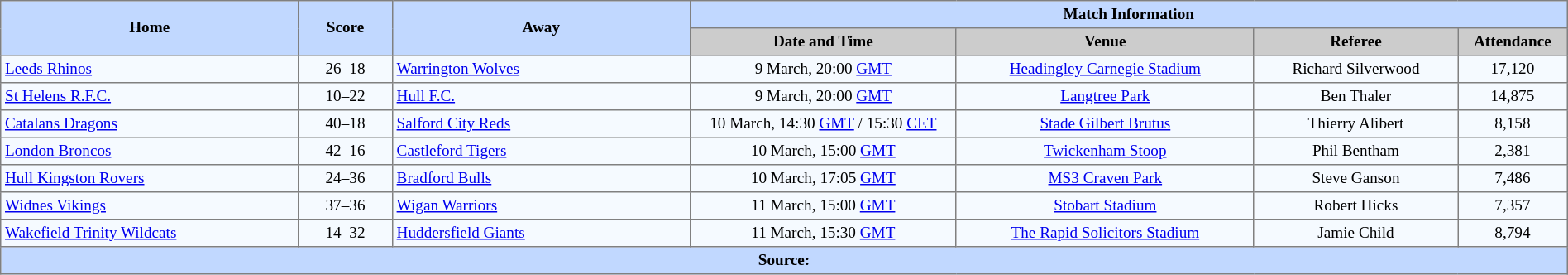<table border=1 style="border-collapse:collapse; font-size:80%; text-align:center;" cellpadding=3 cellspacing=0 width=100%>
<tr bgcolor=#C1D8FF>
<th rowspan=2 width=19%>Home</th>
<th rowspan=2 width=6%>Score</th>
<th rowspan=2 width=19%>Away</th>
<th colspan=6>Match Information</th>
</tr>
<tr bgcolor=#CCCCCC>
<th width=17%>Date and Time</th>
<th width=19%>Venue</th>
<th width=13%>Referee</th>
<th width=7%>Attendance</th>
</tr>
<tr bgcolor=#F5FAFF>
<td align=left> <a href='#'>Leeds Rhinos</a></td>
<td>26–18</td>
<td align=left> <a href='#'>Warrington Wolves</a></td>
<td>9 March, 20:00 <a href='#'>GMT</a></td>
<td><a href='#'>Headingley Carnegie Stadium</a></td>
<td>Richard Silverwood</td>
<td>17,120</td>
</tr>
<tr bgcolor=#F5FAFF>
<td align=left> <a href='#'>St Helens R.F.C.</a></td>
<td>10–22</td>
<td align=left> <a href='#'>Hull F.C.</a></td>
<td>9 March, 20:00 <a href='#'>GMT</a></td>
<td><a href='#'>Langtree Park</a></td>
<td>Ben Thaler</td>
<td>14,875</td>
</tr>
<tr bgcolor=#F5FAFF>
<td align=left> <a href='#'>Catalans Dragons</a></td>
<td>40–18</td>
<td align=left> <a href='#'>Salford City Reds</a></td>
<td>10 March, 14:30 <a href='#'>GMT</a> / 15:30 <a href='#'>CET</a></td>
<td><a href='#'>Stade Gilbert Brutus</a></td>
<td>Thierry Alibert</td>
<td>8,158</td>
</tr>
<tr bgcolor=#F5FAFF>
<td align=left> <a href='#'>London Broncos</a></td>
<td>42–16</td>
<td align=left> <a href='#'>Castleford Tigers</a></td>
<td>10 March, 15:00 <a href='#'>GMT</a></td>
<td><a href='#'>Twickenham Stoop</a></td>
<td>Phil Bentham</td>
<td>2,381</td>
</tr>
<tr bgcolor=#F5FAFF>
<td align=left> <a href='#'>Hull Kingston Rovers</a></td>
<td>24–36</td>
<td align=left> <a href='#'>Bradford Bulls</a></td>
<td>10 March, 17:05 <a href='#'>GMT</a></td>
<td><a href='#'>MS3 Craven Park</a></td>
<td>Steve Ganson</td>
<td>7,486</td>
</tr>
<tr bgcolor=#F5FAFF>
<td align=left> <a href='#'>Widnes Vikings</a></td>
<td>37–36</td>
<td align=left> <a href='#'>Wigan Warriors</a></td>
<td>11 March, 15:00 <a href='#'>GMT</a></td>
<td><a href='#'>Stobart Stadium</a></td>
<td>Robert Hicks</td>
<td>7,357</td>
</tr>
<tr bgcolor=#F5FAFF>
<td align=left> <a href='#'>Wakefield Trinity Wildcats</a></td>
<td>14–32</td>
<td align=left> <a href='#'>Huddersfield Giants</a></td>
<td>11 March, 15:30 <a href='#'>GMT</a></td>
<td><a href='#'>The Rapid Solicitors Stadium</a></td>
<td>Jamie Child</td>
<td>8,794</td>
</tr>
<tr bgcolor=#C1D8FF>
<th colspan=12>Source:</th>
</tr>
</table>
